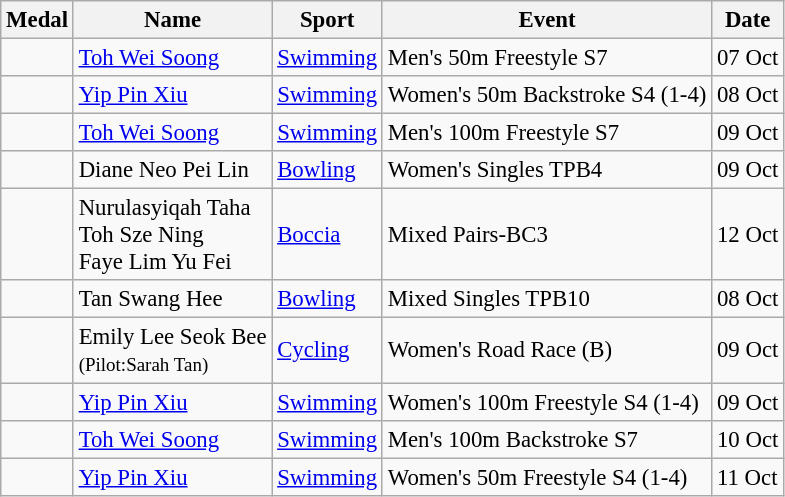<table class="wikitable sortable"  style="font-size:95%">
<tr>
<th>Medal</th>
<th>Name</th>
<th>Sport</th>
<th>Event</th>
<th>Date</th>
</tr>
<tr>
<td></td>
<td><a href='#'>Toh Wei Soong</a></td>
<td><a href='#'>Swimming</a></td>
<td>Men's 50m Freestyle S7</td>
<td>07 Oct</td>
</tr>
<tr>
<td></td>
<td><a href='#'>Yip Pin Xiu</a></td>
<td><a href='#'>Swimming</a></td>
<td>Women's 50m Backstroke S4 (1-4)</td>
<td>08 Oct</td>
</tr>
<tr>
<td></td>
<td><a href='#'>Toh Wei Soong</a></td>
<td><a href='#'>Swimming</a></td>
<td>Men's 100m Freestyle S7</td>
<td>09 Oct</td>
</tr>
<tr>
<td></td>
<td>Diane Neo Pei Lin</td>
<td><a href='#'>Bowling</a></td>
<td>Women's Singles TPB4</td>
<td>09 Oct</td>
</tr>
<tr>
<td></td>
<td>Nurulasyiqah Taha<br>Toh Sze Ning<br>Faye Lim Yu Fei</td>
<td><a href='#'>Boccia</a></td>
<td>Mixed Pairs-BC3</td>
<td>12 Oct</td>
</tr>
<tr>
<td></td>
<td>Tan Swang Hee</td>
<td><a href='#'>Bowling</a></td>
<td>Mixed Singles TPB10</td>
<td>08 Oct</td>
</tr>
<tr>
<td></td>
<td>Emily Lee Seok Bee<br><small>(Pilot:Sarah Tan)</small></td>
<td><a href='#'>Cycling</a></td>
<td>Women's Road Race (B)</td>
<td>09 Oct</td>
</tr>
<tr>
<td></td>
<td><a href='#'>Yip Pin Xiu</a></td>
<td><a href='#'>Swimming</a></td>
<td>Women's 100m Freestyle S4 (1-4)</td>
<td>09 Oct</td>
</tr>
<tr>
<td></td>
<td><a href='#'>Toh Wei Soong</a></td>
<td><a href='#'>Swimming</a></td>
<td>Men's 100m Backstroke S7</td>
<td>10 Oct</td>
</tr>
<tr>
<td></td>
<td><a href='#'>Yip Pin Xiu</a></td>
<td><a href='#'>Swimming</a></td>
<td>Women's 50m Freestyle S4 (1-4)</td>
<td>11 Oct</td>
</tr>
</table>
